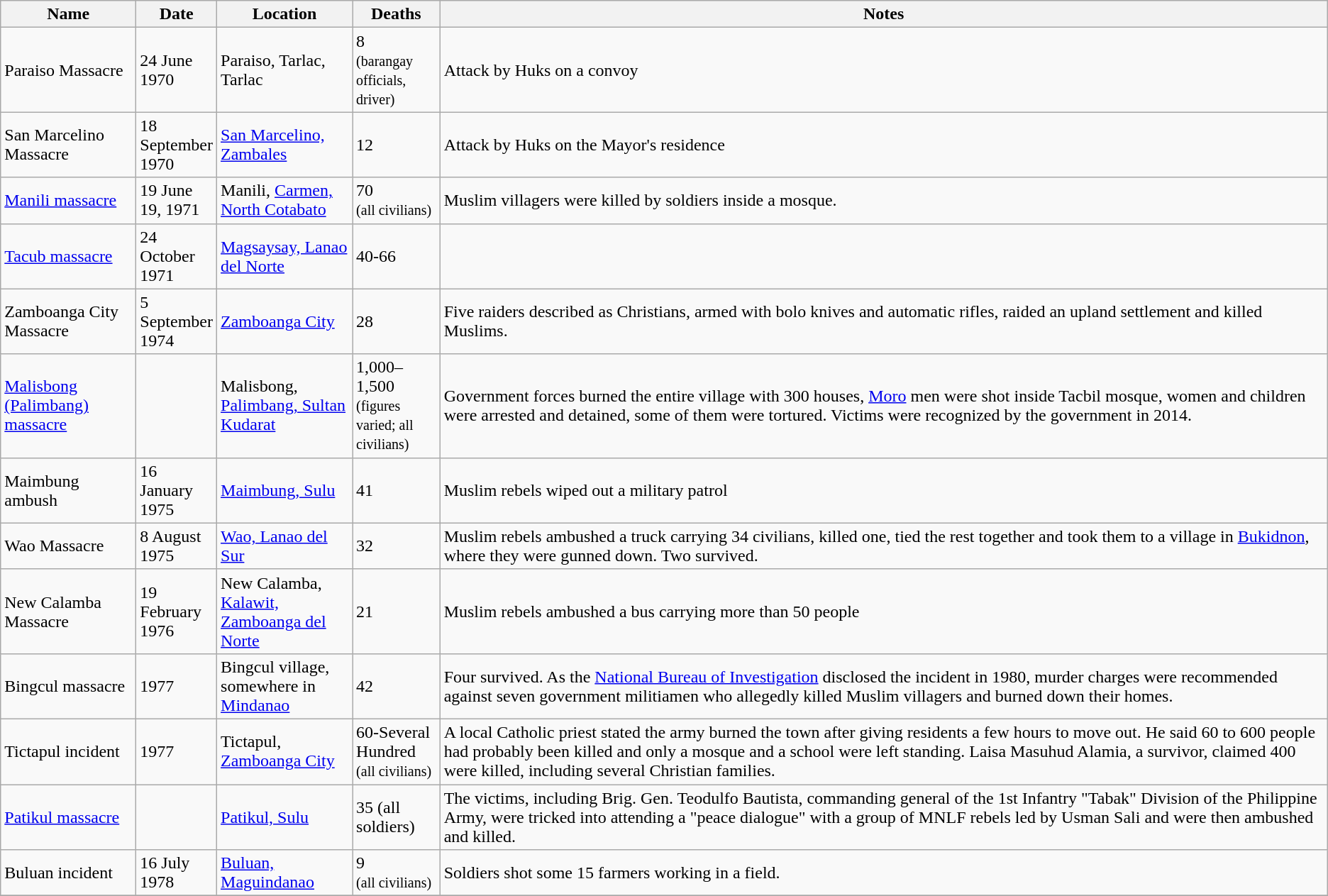<table class="wikitable sortable">
<tr>
<th style="width:120px;">Name</th>
<th style="width:65px;">Date</th>
<th style="width:120px;">Location</th>
<th style="width:75px;" data-sort-type="number">Deaths</th>
<th class="unsortable">Notes</th>
</tr>
<tr>
<td>Paraiso Massacre</td>
<td>24 June 1970</td>
<td>Paraiso, Tarlac, Tarlac</td>
<td>8<br><small>(barangay officials, driver)</small></td>
<td>Attack by Huks on a convoy</td>
</tr>
<tr>
<td>San Marcelino Massacre</td>
<td>18 September 1970</td>
<td><a href='#'>San Marcelino, Zambales</a></td>
<td>12</td>
<td>Attack by Huks on the Mayor's residence</td>
</tr>
<tr>
<td><a href='#'>Manili massacre</a></td>
<td>19 June 19, 1971</td>
<td>Manili, <a href='#'>Carmen, North Cotabato</a></td>
<td>70<br><small>(all civilians)</small></td>
<td>Muslim villagers were killed by soldiers inside a mosque.</td>
</tr>
<tr>
<td><a href='#'>Tacub massacre</a></td>
<td>24 October 1971</td>
<td><a href='#'>Magsaysay, Lanao del Norte</a></td>
<td>40-66</td>
<td></td>
</tr>
<tr>
<td>Zamboanga City Massacre</td>
<td>5 September 1974</td>
<td><a href='#'>Zamboanga City</a></td>
<td>28</td>
<td>Five raiders described as Christians, armed with bolo knives and automatic rifles, raided an upland settlement and killed Muslims.</td>
</tr>
<tr>
<td><a href='#'>Malisbong (Palimbang) massacre</a></td>
<td></td>
<td>Malisbong, <a href='#'>Palimbang, Sultan Kudarat</a></td>
<td>1,000–1,500<br><small>(figures varied; all civilians)</small></td>
<td>Government forces burned the entire village with 300 houses, <a href='#'>Moro</a> men were shot inside Tacbil mosque, women and children were arrested and detained, some of them were tortured. Victims were recognized by the government in 2014.</td>
</tr>
<tr>
<td>Maimbung ambush</td>
<td>16 January 1975</td>
<td><a href='#'>Maimbung, Sulu</a></td>
<td>41</td>
<td>Muslim rebels wiped out a military patrol</td>
</tr>
<tr>
<td>Wao Massacre</td>
<td>8 August 1975</td>
<td><a href='#'>Wao, Lanao del Sur</a></td>
<td>32</td>
<td>Muslim rebels ambushed a truck carrying 34 civilians, killed one, tied the rest together and took them to a village in <a href='#'>Bukidnon</a>, where they were gunned down. Two survived.</td>
</tr>
<tr>
<td>New Calamba Massacre</td>
<td>19 February 1976</td>
<td>New Calamba, <a href='#'>Kalawit, Zamboanga del Norte</a></td>
<td>21</td>
<td>Muslim rebels ambushed a bus carrying more than 50 people</td>
</tr>
<tr>
<td>Bingcul massacre</td>
<td>1977</td>
<td>Bingcul village, somewhere in <a href='#'>Mindanao</a></td>
<td>42<br></td>
<td>Four survived. As the <a href='#'>National Bureau of Investigation</a> disclosed the incident in 1980, murder charges were recommended against seven government militiamen who allegedly killed Muslim villagers and burned down their homes.</td>
</tr>
<tr>
<td>Tictapul incident</td>
<td>1977</td>
<td>Tictapul, <a href='#'>Zamboanga City</a></td>
<td>60-Several Hundred<br><small>(all civilians)</small></td>
<td>A local Catholic priest stated the army burned the town after giving residents a few hours to move out. He said 60 to 600 people had probably been killed and only a mosque and a school were left standing. Laisa Masuhud Alamia, a survivor, claimed 400 were killed, including several Christian families.</td>
</tr>
<tr>
<td><a href='#'>Patikul massacre</a></td>
<td></td>
<td><a href='#'>Patikul, Sulu</a></td>
<td>35 (all soldiers)</td>
<td>The victims, including Brig. Gen. Teodulfo Bautista, commanding general of the 1st Infantry "Tabak" Division of the Philippine Army, were tricked into attending a "peace dialogue" with a group of MNLF rebels led by Usman Sali and were then ambushed and killed.</td>
</tr>
<tr>
<td>Buluan incident</td>
<td>16 July 1978</td>
<td><a href='#'>Buluan, Maguindanao</a></td>
<td>9<br><small>(all civilians)</small></td>
<td>Soldiers shot some 15 farmers working in a field.</td>
</tr>
<tr>
</tr>
</table>
